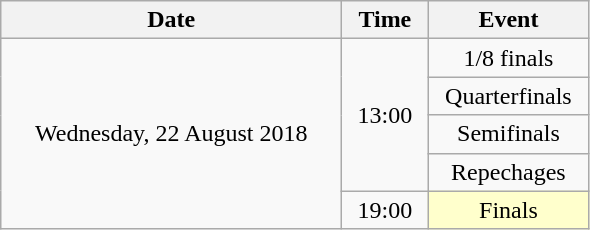<table class = "wikitable" style="text-align:center;">
<tr>
<th width=220>Date</th>
<th width=50>Time</th>
<th width=100>Event</th>
</tr>
<tr>
<td rowspan=5>Wednesday, 22 August 2018</td>
<td rowspan=4>13:00</td>
<td>1/8 finals</td>
</tr>
<tr>
<td>Quarterfinals</td>
</tr>
<tr>
<td>Semifinals</td>
</tr>
<tr>
<td>Repechages</td>
</tr>
<tr>
<td>19:00</td>
<td bgcolor=ffffcc>Finals</td>
</tr>
</table>
